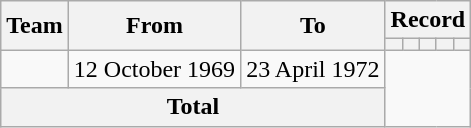<table class=wikitable style="text-align: center">
<tr>
<th rowspan=2>Team</th>
<th rowspan=2>From</th>
<th rowspan=2>To</th>
<th colspan=5>Record</th>
</tr>
<tr>
<th></th>
<th></th>
<th></th>
<th></th>
<th></th>
</tr>
<tr>
<td align=left></td>
<td align=left>12 October 1969</td>
<td align=left>23 April 1972<br></td>
</tr>
<tr>
<th colspan=3>Total<br></th>
</tr>
</table>
